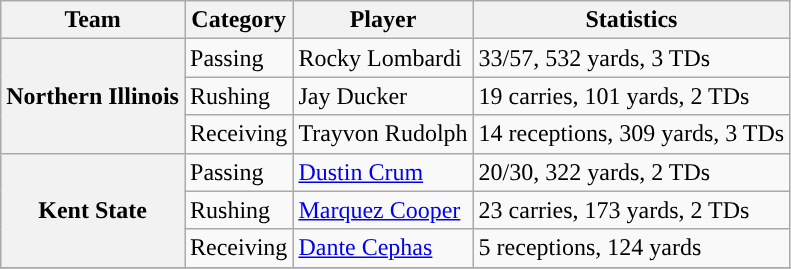<table class="wikitable" style="float: left;">
<tr>
<th>Team</th>
<th>Category</th>
<th>Player</th>
<th>Statistics</th>
</tr>
<tr>
<th rowspan=3>Northern Illinois</th>
<td>Passing</td>
<td>Rocky Lombardi</td>
<td>33/57, 532 yards, 3 TDs</td>
</tr>
<tr>
<td>Rushing</td>
<td>Jay Ducker</td>
<td>19 carries, 101 yards, 2 TDs</td>
</tr>
<tr>
<td>Receiving</td>
<td>Trayvon Rudolph</td>
<td>14 receptions, 309 yards, 3 TDs</td>
</tr>
<tr>
<th rowspan=3 style=>Kent State</th>
<td>Passing</td>
<td><a href='#'>Dustin Crum</a></td>
<td>20/30, 322 yards, 2 TDs</td>
</tr>
<tr>
<td>Rushing</td>
<td><a href='#'>Marquez Cooper</a></td>
<td>23 carries, 173 yards, 2 TDs</td>
</tr>
<tr>
<td>Receiving</td>
<td><a href='#'>Dante Cephas</a></td>
<td>5 receptions, 124 yards</td>
</tr>
<tr>
</tr>
</table>
